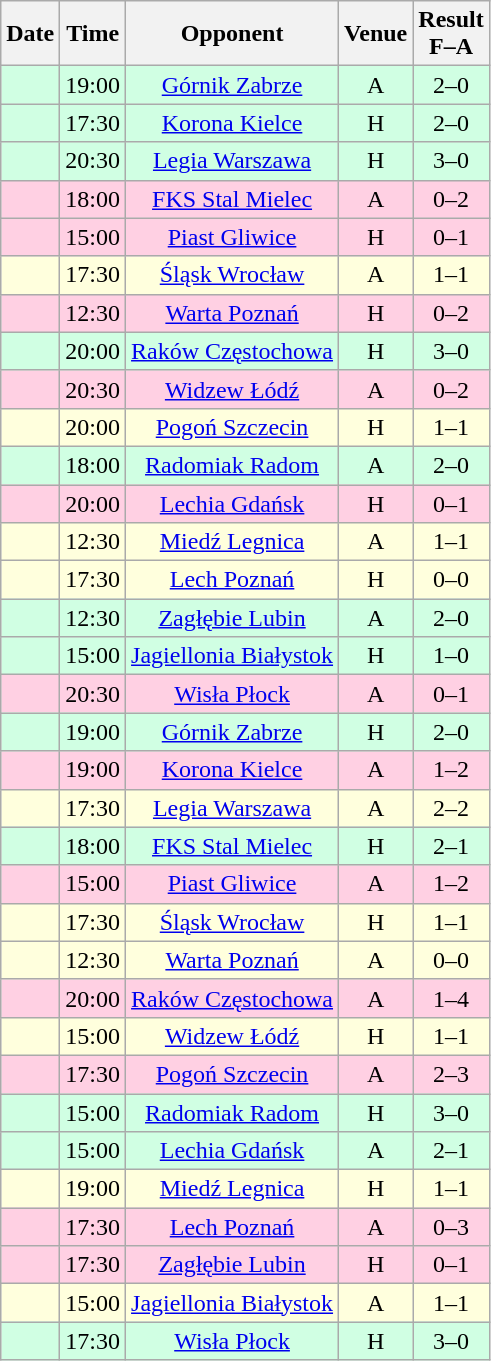<table class="wikitable sortable" style="text-align:center">
<tr>
<th>Date</th>
<th>Time</th>
<th>Opponent</th>
<th>Venue</th>
<th>Result<br>F–A</th>
</tr>
<tr bgcolor="#d0ffe3">
<td></td>
<td>19:00</td>
<td><a href='#'>Górnik Zabrze</a></td>
<td>A</td>
<td>2–0</td>
</tr>
<tr bgcolor="#d0ffe3">
<td></td>
<td>17:30</td>
<td><a href='#'>Korona Kielce</a></td>
<td>H</td>
<td>2–0</td>
</tr>
<tr bgcolor="#d0ffe3">
<td></td>
<td>20:30</td>
<td><a href='#'>Legia Warszawa</a></td>
<td>H</td>
<td>3–0</td>
</tr>
<tr bgcolor="#ffd0e3">
<td></td>
<td>18:00</td>
<td><a href='#'>FKS Stal Mielec</a></td>
<td>A</td>
<td>0–2</td>
</tr>
<tr bgcolor="#ffd0e3">
<td></td>
<td>15:00</td>
<td><a href='#'>Piast Gliwice</a></td>
<td>H</td>
<td>0–1</td>
</tr>
<tr bgcolor="#ffffdd">
<td></td>
<td>17:30</td>
<td><a href='#'>Śląsk Wrocław</a></td>
<td>A</td>
<td>1–1</td>
</tr>
<tr bgcolor="#ffd0e3">
<td></td>
<td>12:30</td>
<td><a href='#'>Warta Poznań</a></td>
<td>H</td>
<td>0–2</td>
</tr>
<tr bgcolor="#d0ffe3">
<td></td>
<td>20:00</td>
<td><a href='#'>Raków Częstochowa</a></td>
<td>H</td>
<td>3–0</td>
</tr>
<tr bgcolor="#ffd0e3">
<td></td>
<td>20:30</td>
<td><a href='#'>Widzew Łódź</a></td>
<td>A</td>
<td>0–2</td>
</tr>
<tr bgcolor="#ffffdd">
<td></td>
<td>20:00</td>
<td><a href='#'>Pogoń Szczecin</a></td>
<td>H</td>
<td>1–1</td>
</tr>
<tr bgcolor="#d0ffe3">
<td></td>
<td>18:00</td>
<td><a href='#'>Radomiak Radom</a></td>
<td>A</td>
<td>2–0</td>
</tr>
<tr bgcolor="#ffd0e3">
<td></td>
<td>20:00</td>
<td><a href='#'>Lechia Gdańsk</a></td>
<td>H</td>
<td>0–1</td>
</tr>
<tr bgcolor="#ffffdd">
<td></td>
<td>12:30</td>
<td><a href='#'>Miedź Legnica</a></td>
<td>A</td>
<td>1–1</td>
</tr>
<tr bgcolor="#ffffdd">
<td></td>
<td>17:30</td>
<td><a href='#'>Lech Poznań</a></td>
<td>H</td>
<td>0–0</td>
</tr>
<tr bgcolor="#d0ffe3">
<td></td>
<td>12:30</td>
<td><a href='#'>Zagłębie Lubin</a></td>
<td>A</td>
<td>2–0</td>
</tr>
<tr bgcolor="#d0ffe3">
<td></td>
<td>15:00</td>
<td><a href='#'>Jagiellonia Białystok</a></td>
<td>H</td>
<td>1–0</td>
</tr>
<tr bgcolor="#ffd0e3">
<td></td>
<td>20:30</td>
<td><a href='#'>Wisła Płock</a></td>
<td>A</td>
<td>0–1</td>
</tr>
<tr bgcolor="#d0ffe3">
<td></td>
<td>19:00</td>
<td><a href='#'>Górnik Zabrze</a></td>
<td>H</td>
<td>2–0</td>
</tr>
<tr bgcolor="#ffd0e3">
<td></td>
<td>19:00</td>
<td><a href='#'>Korona Kielce</a></td>
<td>A</td>
<td>1–2</td>
</tr>
<tr bgcolor="#ffffdd">
<td></td>
<td>17:30</td>
<td><a href='#'>Legia Warszawa</a></td>
<td>A</td>
<td>2–2</td>
</tr>
<tr bgcolor="#d0ffe3">
<td></td>
<td>18:00</td>
<td><a href='#'>FKS Stal Mielec</a></td>
<td>H</td>
<td>2–1</td>
</tr>
<tr bgcolor="#ffd0e3">
<td></td>
<td>15:00</td>
<td><a href='#'>Piast Gliwice</a></td>
<td>A</td>
<td>1–2</td>
</tr>
<tr bgcolor="#ffffdd">
<td></td>
<td>17:30</td>
<td><a href='#'>Śląsk Wrocław</a></td>
<td>H</td>
<td>1–1</td>
</tr>
<tr bgcolor="#ffffdd">
<td></td>
<td>12:30</td>
<td><a href='#'>Warta Poznań</a></td>
<td>A</td>
<td>0–0</td>
</tr>
<tr bgcolor="#ffd0e3">
<td></td>
<td>20:00</td>
<td><a href='#'>Raków Częstochowa</a></td>
<td>A</td>
<td>1–4</td>
</tr>
<tr bgcolor="#ffffdd">
<td></td>
<td>15:00</td>
<td><a href='#'>Widzew Łódź</a></td>
<td>H</td>
<td>1–1</td>
</tr>
<tr bgcolor="#ffd0e3">
<td></td>
<td>17:30</td>
<td><a href='#'>Pogoń Szczecin</a></td>
<td>A</td>
<td>2–3</td>
</tr>
<tr bgcolor="#d0ffe3">
<td></td>
<td>15:00</td>
<td><a href='#'>Radomiak Radom</a></td>
<td>H</td>
<td>3–0</td>
</tr>
<tr bgcolor="#d0ffe3">
<td></td>
<td>15:00</td>
<td><a href='#'>Lechia Gdańsk</a></td>
<td>A</td>
<td>2–1</td>
</tr>
<tr bgcolor="#ffffdd">
<td></td>
<td>19:00</td>
<td><a href='#'>Miedź Legnica</a></td>
<td>H</td>
<td>1–1</td>
</tr>
<tr bgcolor="#ffd0e3">
<td></td>
<td>17:30</td>
<td><a href='#'>Lech Poznań</a></td>
<td>A</td>
<td>0–3</td>
</tr>
<tr bgcolor="#ffd0e3">
<td></td>
<td>17:30</td>
<td><a href='#'>Zagłębie Lubin</a></td>
<td>H</td>
<td>0–1</td>
</tr>
<tr bgcolor="#ffffdd">
<td></td>
<td>15:00</td>
<td><a href='#'>Jagiellonia Białystok</a></td>
<td>A</td>
<td>1–1</td>
</tr>
<tr bgcolor="#d0ffe3">
<td></td>
<td>17:30</td>
<td><a href='#'>Wisła Płock</a></td>
<td>H</td>
<td>3–0</td>
</tr>
</table>
